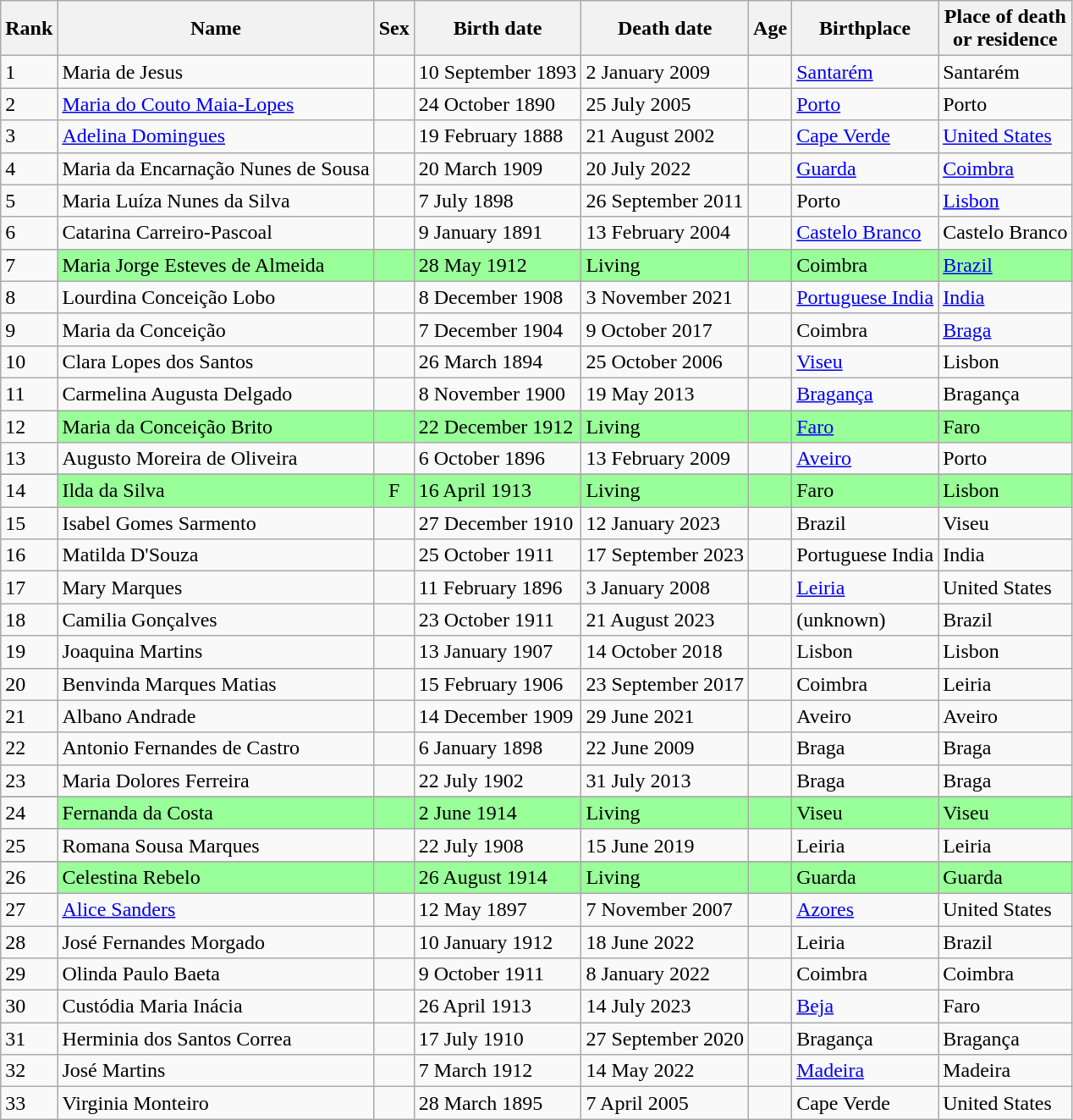<table class="wikitable sortable">
<tr>
<th>Rank</th>
<th>Name</th>
<th>Sex</th>
<th>Birth date</th>
<th>Death date</th>
<th>Age</th>
<th>Birthplace</th>
<th>Place of death <br> or residence</th>
</tr>
<tr>
<td>1</td>
<td data-sort-value="Jesus">Maria de Jesus</td>
<td></td>
<td>10 September 1893</td>
<td>2 January 2009</td>
<td></td>
<td><a href='#'>Santarém</a></td>
<td>Santarém</td>
</tr>
<tr>
<td>2</td>
<td data-sort-value="Couto"><a href='#'>Maria do Couto Maia-Lopes</a></td>
<td></td>
<td>24 October 1890</td>
<td>25 July 2005</td>
<td></td>
<td><a href='#'>Porto</a></td>
<td>Porto</td>
</tr>
<tr>
<td>3</td>
<td data-sort-value="Domingues"><a href='#'>Adelina Domingues</a></td>
<td></td>
<td>19 February 1888</td>
<td>21 August 2002</td>
<td></td>
<td><a href='#'>Cape Verde</a></td>
<td><a href='#'>United States</a></td>
</tr>
<tr>
<td>4</td>
<td data-sort-value="Nunes de Sousa">Maria da Encarnação Nunes de Sousa</td>
<td></td>
<td>20 March 1909</td>
<td>20 July 2022</td>
<td></td>
<td><a href='#'>Guarda</a></td>
<td><a href='#'>Coimbra</a></td>
</tr>
<tr>
<td>5</td>
<td data-sort-value="Nunes da Silva">Maria Luíza Nunes da Silva</td>
<td></td>
<td>7 July 1898</td>
<td>26 September 2011</td>
<td></td>
<td>Porto</td>
<td><a href='#'>Lisbon</a></td>
</tr>
<tr>
<td>6</td>
<td data-sort-value="Carreiro">Catarina Carreiro-Pascoal</td>
<td></td>
<td>9 January 1891</td>
<td>13 February 2004</td>
<td></td>
<td><a href='#'>Castelo Branco</a></td>
<td>Castelo Branco</td>
</tr>
<tr style="background:#9f9;">
<td style="background:#f9f9f9;">7</td>
<td data-sort-value>Maria Jorge Esteves de Almeida</td>
<td></td>
<td>28 May 1912</td>
<td>Living</td>
<td></td>
<td>Coimbra</td>
<td><a href='#'>Brazil</a></td>
</tr>
<tr>
<td>8</td>
<td data-sort-value="Conceiçao Lobo">Lourdina Conceição Lobo</td>
<td></td>
<td>8 December 1908</td>
<td>3 November 2021</td>
<td></td>
<td><a href='#'>Portuguese India</a></td>
<td><a href='#'>India</a></td>
</tr>
<tr>
<td>9</td>
<td data-sort-value="Conceiçao">Maria da Conceição</td>
<td></td>
<td>7 December 1904</td>
<td>9 October 2017</td>
<td></td>
<td>Coimbra</td>
<td><a href='#'>Braga</a></td>
</tr>
<tr>
<td>10</td>
<td data-sort-value="Lopes">Clara Lopes dos Santos</td>
<td></td>
<td>26 March 1894</td>
<td>25 October 2006</td>
<td></td>
<td><a href='#'>Viseu</a></td>
<td>Lisbon</td>
</tr>
<tr>
<td>11</td>
<td data-sort-value="Delgado">Carmelina Augusta Delgado</td>
<td></td>
<td>8 November 1900</td>
<td>19 May 2013</td>
<td></td>
<td><a href='#'>Bragança</a></td>
<td>Bragança</td>
</tr>
<tr style="background:#9f9;">
<td style="background:#f9f9f9;">12</td>
<td data-sort-value="Conceição Brito">Maria da Conceição Brito</td>
<td></td>
<td>22 December 1912</td>
<td>Living</td>
<td></td>
<td><a href='#'>Faro</a></td>
<td>Faro</td>
</tr>
<tr>
<td>13</td>
<td data-sort-value="Oliveira">Augusto Moreira de Oliveira</td>
<td></td>
<td>6 October 1896</td>
<td>13 February 2009</td>
<td></td>
<td><a href='#'>Aveiro</a></td>
<td>Porto</td>
</tr>
<tr>
</tr>
<tr bgcolor=99FF99>
<td bgcolor=F9F9F9>14</td>
<td data-sort-value="da Silva">Ilda da Silva</td>
<td align=center>F</td>
<td>16 April 1913</td>
<td>Living</td>
<td></td>
<td>Faro</td>
<td>Lisbon</td>
</tr>
<tr>
<td>15</td>
<td data-sort-value="Gomes">Isabel Gomes Sarmento</td>
<td></td>
<td>27 December 1910</td>
<td>12 January 2023</td>
<td></td>
<td>Brazil</td>
<td>Viseu</td>
</tr>
<tr>
<td>16</td>
<td data-sort-value="D'Souza">Matilda D'Souza</td>
<td></td>
<td>25 October 1911</td>
<td>17 September 2023</td>
<td></td>
<td>Portuguese India</td>
<td>India</td>
</tr>
<tr>
<td>17</td>
<td data-sort-value="Marques">Mary Marques</td>
<td></td>
<td>11 February 1896</td>
<td>3 January 2008</td>
<td></td>
<td><a href='#'>Leiria</a></td>
<td>United States</td>
</tr>
<tr>
<td>18</td>
<td data-sort-value="Gonçalves">Camilia Gonçalves</td>
<td></td>
<td>23 October 1911</td>
<td>21 August 2023</td>
<td></td>
<td>(unknown)</td>
<td>Brazil</td>
</tr>
<tr>
<td>19</td>
<td data-sort-value="Martins, Joaquina">Joaquina Martins</td>
<td></td>
<td>13 January 1907</td>
<td>14 October 2018</td>
<td></td>
<td>Lisbon</td>
<td>Lisbon</td>
</tr>
<tr>
<td>20</td>
<td data-sort-value="Marques Matias">Benvinda Marques Matias</td>
<td></td>
<td>15 February 1906</td>
<td>23 September 2017</td>
<td></td>
<td>Coimbra</td>
<td>Leiria</td>
</tr>
<tr>
<td>21</td>
<td data-sort-value="Andrade">Albano Andrade</td>
<td></td>
<td>14 December 1909</td>
<td>29 June 2021</td>
<td></td>
<td>Aveiro</td>
<td>Aveiro</td>
</tr>
<tr>
<td>22</td>
<td data-sort-value="Fernandes Castro">Antonio Fernandes de Castro</td>
<td></td>
<td>6 January 1898</td>
<td>22 June 2009</td>
<td></td>
<td>Braga</td>
<td>Braga</td>
</tr>
<tr>
<td>23</td>
<td data-sort-value="Ferreira">Maria Dolores Ferreira</td>
<td></td>
<td>22 July 1902</td>
<td>31 July 2013</td>
<td></td>
<td>Braga</td>
<td>Braga</td>
</tr>
<tr>
</tr>
<tr bgcolor=99FF99>
<td bgcolor=F9F9F9>24</td>
<td data-sort-value="Costa">Fernanda da Costa</td>
<td></td>
<td>2 June 1914</td>
<td>Living</td>
<td></td>
<td>Viseu</td>
<td>Viseu</td>
</tr>
<tr>
<td>25</td>
<td data-sort-value="Sousa">Romana Sousa Marques</td>
<td></td>
<td>22 July 1908</td>
<td>15 June 2019</td>
<td></td>
<td>Leiria</td>
<td>Leiria</td>
</tr>
<tr>
</tr>
<tr bgcolor=99FF99>
<td bgcolor=F9F9F9>26</td>
<td data-sort-value="Rebelo">Celestina Rebelo</td>
<td></td>
<td>26 August 1914</td>
<td>Living</td>
<td></td>
<td>Guarda</td>
<td>Guarda</td>
</tr>
<tr>
<td>27</td>
<td data-sort-value="Sanders"><a href='#'>Alice Sanders</a></td>
<td></td>
<td>12 May 1897</td>
<td>7 November 2007</td>
<td></td>
<td><a href='#'>Azores</a></td>
<td>United States</td>
</tr>
<tr>
<td>28</td>
<td data-sort-value="Fernandes Morgado">José Fernandes Morgado</td>
<td></td>
<td>10 January 1912</td>
<td>18 June 2022</td>
<td></td>
<td>Leiria</td>
<td>Brazil</td>
</tr>
<tr>
<td>29</td>
<td data-sort-value="Paulo">Olinda Paulo Baeta</td>
<td></td>
<td>9 October 1911</td>
<td>8 January 2022</td>
<td></td>
<td>Coimbra</td>
<td>Coimbra</td>
</tr>
<tr>
<td>30</td>
<td data-sort-value="Inácia">Custódia Maria Inácia</td>
<td></td>
<td>26 April 1913</td>
<td>14 July 2023</td>
<td></td>
<td><a href='#'>Beja</a></td>
<td>Faro</td>
</tr>
<tr>
<td>31</td>
<td data-sort-value="Santos">Herminia dos Santos Correa</td>
<td></td>
<td>17 July 1910</td>
<td>27 September 2020</td>
<td></td>
<td>Bragança</td>
<td>Bragança</td>
</tr>
<tr>
<td>32</td>
<td data-sort-value="Martins, José">José Martins</td>
<td></td>
<td>7 March 1912</td>
<td>14 May 2022</td>
<td></td>
<td><a href='#'>Madeira</a></td>
<td>Madeira</td>
</tr>
<tr>
<td>33</td>
<td data-sort-value="Monteiro">Virginia Monteiro</td>
<td></td>
<td>28 March 1895</td>
<td>7 April 2005</td>
<td></td>
<td>Cape Verde</td>
<td>United States</td>
</tr>
</table>
